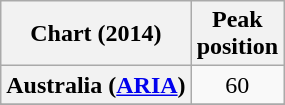<table class="wikitable sortable plainrowheaders" style="text-align:center">
<tr>
<th scope="col">Chart (2014)</th>
<th scope="col">Peak<br>position</th>
</tr>
<tr>
<th scope="row">Australia (<a href='#'>ARIA</a>)</th>
<td>60</td>
</tr>
<tr>
</tr>
<tr>
</tr>
</table>
